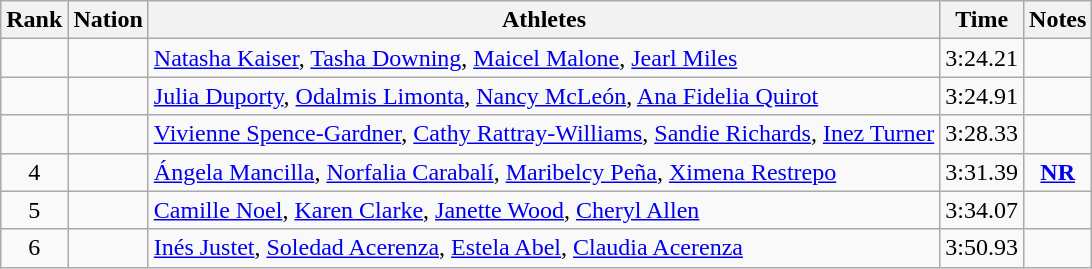<table class="wikitable sortable" style="text-align:center;">
<tr>
<th>Rank</th>
<th>Nation</th>
<th>Athletes</th>
<th>Time</th>
<th>Notes</th>
</tr>
<tr>
<td></td>
<td align=left></td>
<td align=left><a href='#'>Natasha Kaiser</a>, <a href='#'>Tasha Downing</a>, <a href='#'>Maicel Malone</a>, <a href='#'>Jearl Miles</a></td>
<td>3:24.21</td>
<td></td>
</tr>
<tr>
<td></td>
<td align=left></td>
<td align=left><a href='#'>Julia Duporty</a>, <a href='#'>Odalmis Limonta</a>, <a href='#'>Nancy McLeón</a>, <a href='#'>Ana Fidelia Quirot</a></td>
<td>3:24.91</td>
<td></td>
</tr>
<tr>
<td></td>
<td align=left></td>
<td align=left><a href='#'>Vivienne Spence-Gardner</a>, <a href='#'>Cathy Rattray-Williams</a>, <a href='#'>Sandie Richards</a>, <a href='#'>Inez Turner</a></td>
<td>3:28.33</td>
<td></td>
</tr>
<tr>
<td>4</td>
<td align=left></td>
<td align=left><a href='#'>Ángela Mancilla</a>, <a href='#'>Norfalia Carabalí</a>, <a href='#'>Maribelcy Peña</a>, <a href='#'>Ximena Restrepo</a></td>
<td>3:31.39</td>
<td><strong><a href='#'>NR</a></strong></td>
</tr>
<tr>
<td>5</td>
<td align=left></td>
<td align=left><a href='#'>Camille Noel</a>, <a href='#'>Karen Clarke</a>, <a href='#'>Janette Wood</a>, <a href='#'>Cheryl Allen</a></td>
<td>3:34.07</td>
<td></td>
</tr>
<tr>
<td>6</td>
<td align=left></td>
<td align=left><a href='#'>Inés Justet</a>, <a href='#'>Soledad Acerenza</a>, <a href='#'>Estela Abel</a>, <a href='#'>Claudia Acerenza</a></td>
<td>3:50.93</td>
<td></td>
</tr>
</table>
